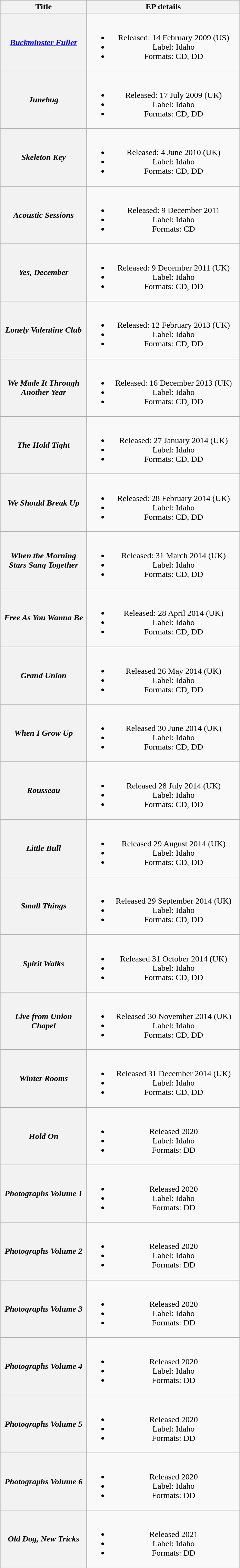<table class="wikitable plainrowheaders" style="text-align:center;">
<tr>
<th scope="col" style="width:10em;">Title</th>
<th scope="col" style="width:18em;">EP details</th>
</tr>
<tr>
<th scope="row"><em><a href='#'>Buckminster Fuller</a></em></th>
<td><br><ul><li>Released: 14 February 2009 <span>(US)</span></li><li>Label: Idaho</li><li>Formats: CD, DD</li></ul></td>
</tr>
<tr>
<th scope="row"><em>Junebug</em></th>
<td><br><ul><li>Released: 17 July 2009 <span>(UK)</span></li><li>Label: Idaho</li><li>Formats: CD, DD</li></ul></td>
</tr>
<tr>
<th scope="row"><em>Skeleton Key</em></th>
<td><br><ul><li>Released: 4 June 2010 <span>(UK)</span></li><li>Label: Idaho</li><li>Formats: CD, DD</li></ul></td>
</tr>
<tr>
<th scope="row"><em>Acoustic Sessions</em></th>
<td><br><ul><li>Released: 9 December 2011</li><li>Label: Idaho</li><li>Formats: CD</li></ul></td>
</tr>
<tr>
<th scope="row"><em>Yes, December</em></th>
<td><br><ul><li>Released: 9 December 2011 <span>(UK)</span></li><li>Label: Idaho</li><li>Formats: CD, DD</li></ul></td>
</tr>
<tr>
<th scope="row"><em>Lonely Valentine Club</em></th>
<td><br><ul><li>Released: 12 February 2013 <span>(UK)</span></li><li>Label: Idaho</li><li>Formats: CD, DD</li></ul></td>
</tr>
<tr>
<th scope="row"><em>We Made It Through Another Year</em></th>
<td><br><ul><li>Released: 16 December 2013 <span>(UK)</span></li><li>Label: Idaho</li><li>Formats: CD, DD</li></ul></td>
</tr>
<tr>
<th scope="row"><em>The Hold Tight</em></th>
<td><br><ul><li>Released: 27 January 2014 <span>(UK)</span></li><li>Label: Idaho</li><li>Formats: CD, DD</li></ul></td>
</tr>
<tr>
<th scope="row"><em>We Should Break Up</em></th>
<td><br><ul><li>Released: 28 February 2014 <span>(UK)</span></li><li>Label: Idaho</li><li>Formats: CD, DD</li></ul></td>
</tr>
<tr>
<th scope="row"><em>When the Morning Stars Sang Together</em></th>
<td><br><ul><li>Released: 31 March 2014 <span>(UK)</span></li><li>Label: Idaho</li><li>Formats: CD, DD</li></ul></td>
</tr>
<tr>
<th scope="row"><em>Free As You Wanna Be</em></th>
<td><br><ul><li>Released: 28 April 2014 <span>(UK)</span></li><li>Label: Idaho</li><li>Formats: CD, DD</li></ul></td>
</tr>
<tr>
<th scope="row"><em>Grand Union</em></th>
<td><br><ul><li>Released 26 May 2014 <span>(UK)</span></li><li>Label: Idaho</li><li>Formats: CD, DD</li></ul></td>
</tr>
<tr>
<th scope="row"><em>When I Grow Up</em></th>
<td><br><ul><li>Released 30 June 2014 <span>(UK)</span></li><li>Label: Idaho</li><li>Formats: CD, DD</li></ul></td>
</tr>
<tr>
<th scope="row"><em>Rousseau</em></th>
<td><br><ul><li>Released 28 July 2014 <span>(UK)</span></li><li>Label: Idaho</li><li>Formats: CD, DD</li></ul></td>
</tr>
<tr>
<th scope="row"><em>Little Bull</em></th>
<td><br><ul><li>Released 29 August 2014 <span>(UK)</span></li><li>Label: Idaho</li><li>Formats: CD, DD</li></ul></td>
</tr>
<tr>
<th scope="row"><em>Small Things</em></th>
<td><br><ul><li>Released 29 September 2014 <span>(UK)</span></li><li>Label: Idaho</li><li>Formats: CD, DD</li></ul></td>
</tr>
<tr>
<th scope="row"><em>Spirit Walks</em></th>
<td><br><ul><li>Released 31 October 2014 <span>(UK)</span></li><li>Label: Idaho</li><li>Formats: CD, DD</li></ul></td>
</tr>
<tr>
<th scope="row"><em>Live from Union Chapel</em></th>
<td><br><ul><li>Released 30 November 2014 <span>(UK)</span></li><li>Label: Idaho</li><li>Formats: CD, DD</li></ul></td>
</tr>
<tr>
<th scope="row"><em>Winter Rooms</em></th>
<td><br><ul><li>Released 31 December 2014 <span>(UK)</span></li><li>Label: Idaho</li><li>Formats: CD, DD</li></ul></td>
</tr>
<tr>
<th scope="row"><em>Hold On</em></th>
<td><br><ul><li>Released 2020</li><li>Label: Idaho</li><li>Formats: DD</li></ul></td>
</tr>
<tr>
<th scope="row"><em>Photographs Volume 1</em></th>
<td><br><ul><li>Released 2020</li><li>Label: Idaho</li><li>Formats: DD</li></ul></td>
</tr>
<tr>
<th scope="row"><em>Photographs Volume 2</em></th>
<td><br><ul><li>Released 2020</li><li>Label: Idaho</li><li>Formats: DD</li></ul></td>
</tr>
<tr>
<th scope="row"><em>Photographs Volume 3</em></th>
<td><br><ul><li>Released 2020</li><li>Label: Idaho</li><li>Formats: DD</li></ul></td>
</tr>
<tr>
<th scope="row"><em>Photographs Volume 4</em></th>
<td><br><ul><li>Released 2020</li><li>Label: Idaho</li><li>Formats: DD</li></ul></td>
</tr>
<tr>
<th scope="row"><em>Photographs Volume 5</em></th>
<td><br><ul><li>Released 2020</li><li>Label: Idaho</li><li>Formats: DD</li></ul></td>
</tr>
<tr>
<th scope="row"><em>Photographs Volume 6</em></th>
<td><br><ul><li>Released 2020</li><li>Label: Idaho</li><li>Formats: DD</li></ul></td>
</tr>
<tr>
<th scope="row"><em>Old Dog, New Tricks</em></th>
<td><br><ul><li>Released 2021</li><li>Label: Idaho</li><li>Formats: DD</li></ul></td>
</tr>
<tr>
</tr>
</table>
